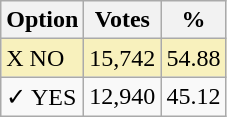<table class="wikitable">
<tr>
<th>Option</th>
<th>Votes</th>
<th>%</th>
</tr>
<tr>
<td style=background:#f8f1bd>X NO</td>
<td style=background:#f8f1bd>15,742</td>
<td style=background:#f8f1bd>54.88</td>
</tr>
<tr>
<td>✓ YES</td>
<td>12,940</td>
<td>45.12</td>
</tr>
</table>
